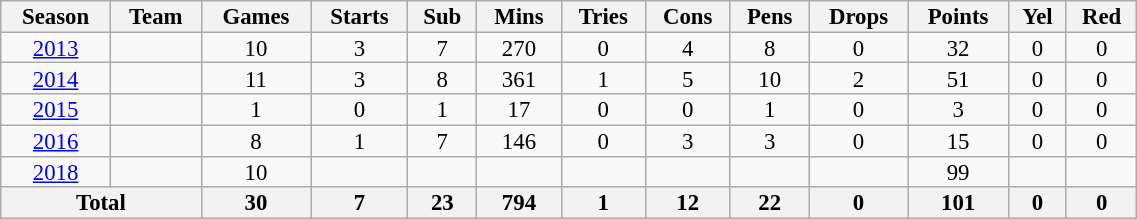<table class="wikitable" style="text-align:center; line-height:90%; font-size:95%; width:60%;">
<tr>
<th>Season</th>
<th>Team</th>
<th>Games</th>
<th>Starts</th>
<th>Sub</th>
<th>Mins</th>
<th>Tries</th>
<th>Cons</th>
<th>Pens</th>
<th>Drops</th>
<th>Points</th>
<th>Yel</th>
<th>Red</th>
</tr>
<tr>
<td><a href='#'>2013</a></td>
<td></td>
<td>10</td>
<td>3</td>
<td>7</td>
<td>270</td>
<td>0</td>
<td>4</td>
<td>8</td>
<td>0</td>
<td>32</td>
<td>0</td>
<td>0</td>
</tr>
<tr>
<td><a href='#'>2014</a></td>
<td></td>
<td>11</td>
<td>3</td>
<td>8</td>
<td>361</td>
<td>1</td>
<td>5</td>
<td>10</td>
<td>2</td>
<td>51</td>
<td>0</td>
<td>0</td>
</tr>
<tr>
<td><a href='#'>2015</a></td>
<td></td>
<td>1</td>
<td>0</td>
<td>1</td>
<td>17</td>
<td>0</td>
<td>0</td>
<td>1</td>
<td>0</td>
<td>3</td>
<td>0</td>
<td>0</td>
</tr>
<tr>
<td><a href='#'>2016</a></td>
<td></td>
<td>8</td>
<td>1</td>
<td>7</td>
<td>146</td>
<td>0</td>
<td>3</td>
<td>3</td>
<td>0</td>
<td>15</td>
<td>0</td>
<td>0</td>
</tr>
<tr>
<td><a href='#'>2018</a></td>
<td></td>
<td>10</td>
<td></td>
<td></td>
<td></td>
<td></td>
<td></td>
<td></td>
<td></td>
<td>99</td>
<td></td>
<td></td>
</tr>
<tr>
<th colspan="2">Total</th>
<th>30</th>
<th>7</th>
<th>23</th>
<th>794</th>
<th>1</th>
<th>12</th>
<th>22</th>
<th>0</th>
<th>101</th>
<th>0</th>
<th>0</th>
</tr>
</table>
